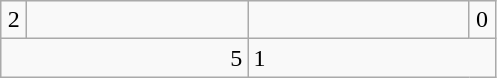<table class="wikitable">
<tr>
<td align="center" width="10">2</td>
<td align="center" width="140"></td>
<td align="center" width="140"></td>
<td align="center" width="10">0</td>
</tr>
<tr>
<td colspan="2" align="right">5</td>
<td colspan="2">1</td>
</tr>
</table>
